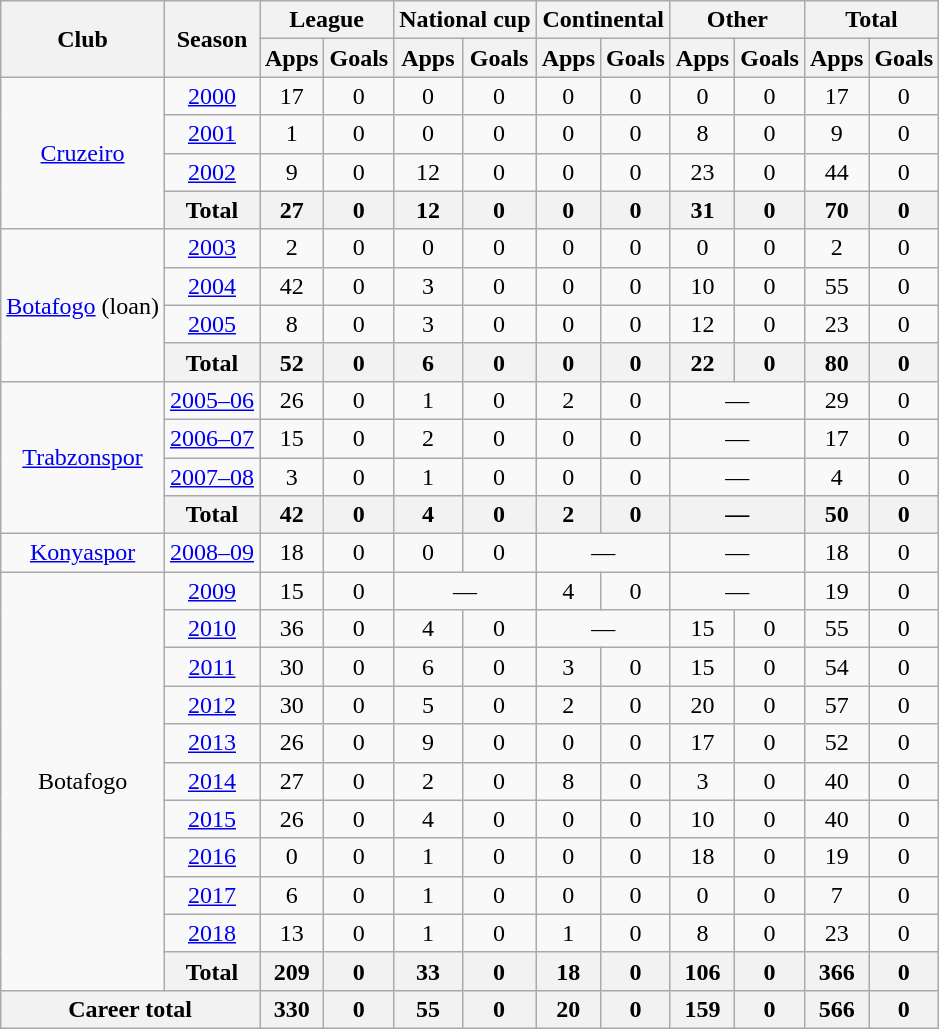<table class="wikitable" style="text-align:center">
<tr>
<th rowspan="2">Club</th>
<th rowspan="2">Season</th>
<th colspan="2">League</th>
<th colspan="2">National cup</th>
<th colspan="2">Continental</th>
<th colspan="2">Other</th>
<th colspan="2">Total</th>
</tr>
<tr>
<th>Apps</th>
<th>Goals</th>
<th>Apps</th>
<th>Goals</th>
<th>Apps</th>
<th>Goals</th>
<th>Apps</th>
<th>Goals</th>
<th>Apps</th>
<th>Goals</th>
</tr>
<tr>
<td rowspan="4"><a href='#'>Cruzeiro</a></td>
<td><a href='#'>2000</a></td>
<td>17</td>
<td>0</td>
<td>0</td>
<td>0</td>
<td>0</td>
<td>0</td>
<td>0</td>
<td>0</td>
<td>17</td>
<td>0</td>
</tr>
<tr>
<td><a href='#'>2001</a></td>
<td>1</td>
<td>0</td>
<td>0</td>
<td>0</td>
<td>0</td>
<td>0</td>
<td>8</td>
<td>0</td>
<td>9</td>
<td>0</td>
</tr>
<tr>
<td><a href='#'>2002</a></td>
<td>9</td>
<td>0</td>
<td>12</td>
<td>0</td>
<td>0</td>
<td>0</td>
<td>23</td>
<td>0</td>
<td>44</td>
<td>0</td>
</tr>
<tr>
<th>Total</th>
<th>27</th>
<th>0</th>
<th>12</th>
<th>0</th>
<th>0</th>
<th>0</th>
<th>31</th>
<th>0</th>
<th>70</th>
<th>0</th>
</tr>
<tr>
<td rowspan="4"><a href='#'>Botafogo</a> (loan)</td>
<td><a href='#'>2003</a></td>
<td>2</td>
<td>0</td>
<td>0</td>
<td>0</td>
<td>0</td>
<td>0</td>
<td>0</td>
<td>0</td>
<td>2</td>
<td>0</td>
</tr>
<tr>
<td><a href='#'>2004</a></td>
<td>42</td>
<td>0</td>
<td>3</td>
<td>0</td>
<td>0</td>
<td>0</td>
<td>10</td>
<td>0</td>
<td>55</td>
<td>0</td>
</tr>
<tr>
<td><a href='#'>2005</a></td>
<td>8</td>
<td>0</td>
<td>3</td>
<td>0</td>
<td>0</td>
<td>0</td>
<td>12</td>
<td>0</td>
<td>23</td>
<td>0</td>
</tr>
<tr>
<th>Total</th>
<th>52</th>
<th>0</th>
<th>6</th>
<th>0</th>
<th>0</th>
<th>0</th>
<th>22</th>
<th>0</th>
<th>80</th>
<th>0</th>
</tr>
<tr>
<td rowspan="4"><a href='#'>Trabzonspor</a></td>
<td><a href='#'>2005–06</a></td>
<td>26</td>
<td>0</td>
<td>1</td>
<td>0</td>
<td>2</td>
<td>0</td>
<td colspan="2">—</td>
<td>29</td>
<td>0</td>
</tr>
<tr>
<td><a href='#'>2006–07</a></td>
<td>15</td>
<td>0</td>
<td>2</td>
<td>0</td>
<td>0</td>
<td>0</td>
<td colspan="2">—</td>
<td>17</td>
<td>0</td>
</tr>
<tr>
<td><a href='#'>2007–08</a></td>
<td>3</td>
<td>0</td>
<td>1</td>
<td>0</td>
<td>0</td>
<td>0</td>
<td colspan="2">—</td>
<td>4</td>
<td>0</td>
</tr>
<tr>
<th>Total</th>
<th>42</th>
<th>0</th>
<th>4</th>
<th>0</th>
<th>2</th>
<th>0</th>
<th colspan="2">—</th>
<th>50</th>
<th>0</th>
</tr>
<tr>
<td><a href='#'>Konyaspor</a></td>
<td><a href='#'>2008–09</a></td>
<td>18</td>
<td>0</td>
<td>0</td>
<td>0</td>
<td colspan="2">—</td>
<td colspan="2">—</td>
<td>18</td>
<td>0</td>
</tr>
<tr>
<td rowspan="11">Botafogo</td>
<td><a href='#'>2009</a></td>
<td>15</td>
<td>0</td>
<td colspan="2">—</td>
<td>4</td>
<td>0</td>
<td colspan="2">—</td>
<td>19</td>
<td>0</td>
</tr>
<tr>
<td><a href='#'>2010</a></td>
<td>36</td>
<td>0</td>
<td>4</td>
<td>0</td>
<td colspan="2">—</td>
<td>15</td>
<td>0</td>
<td>55</td>
<td>0</td>
</tr>
<tr>
<td><a href='#'>2011</a></td>
<td>30</td>
<td>0</td>
<td>6</td>
<td>0</td>
<td>3</td>
<td>0</td>
<td>15</td>
<td>0</td>
<td>54</td>
<td>0</td>
</tr>
<tr>
<td><a href='#'>2012</a></td>
<td>30</td>
<td>0</td>
<td>5</td>
<td>0</td>
<td>2</td>
<td>0</td>
<td>20</td>
<td>0</td>
<td>57</td>
<td>0</td>
</tr>
<tr>
<td><a href='#'>2013</a></td>
<td>26</td>
<td>0</td>
<td>9</td>
<td>0</td>
<td>0</td>
<td>0</td>
<td>17</td>
<td>0</td>
<td>52</td>
<td>0</td>
</tr>
<tr>
<td><a href='#'>2014</a></td>
<td>27</td>
<td>0</td>
<td>2</td>
<td>0</td>
<td>8</td>
<td>0</td>
<td>3</td>
<td>0</td>
<td>40</td>
<td>0</td>
</tr>
<tr>
<td><a href='#'>2015</a></td>
<td>26</td>
<td>0</td>
<td>4</td>
<td>0</td>
<td>0</td>
<td>0</td>
<td>10</td>
<td>0</td>
<td>40</td>
<td>0</td>
</tr>
<tr>
<td><a href='#'>2016</a></td>
<td>0</td>
<td>0</td>
<td>1</td>
<td>0</td>
<td>0</td>
<td>0</td>
<td>18</td>
<td>0</td>
<td>19</td>
<td>0</td>
</tr>
<tr>
<td><a href='#'>2017</a></td>
<td>6</td>
<td>0</td>
<td>1</td>
<td>0</td>
<td>0</td>
<td>0</td>
<td>0</td>
<td>0</td>
<td>7</td>
<td>0</td>
</tr>
<tr>
<td><a href='#'>2018</a></td>
<td>13</td>
<td>0</td>
<td>1</td>
<td>0</td>
<td>1</td>
<td>0</td>
<td>8</td>
<td>0</td>
<td>23</td>
<td>0</td>
</tr>
<tr>
<th>Total</th>
<th>209</th>
<th>0</th>
<th>33</th>
<th>0</th>
<th>18</th>
<th>0</th>
<th>106</th>
<th>0</th>
<th>366</th>
<th>0</th>
</tr>
<tr>
<th colspan="2">Career total</th>
<th>330</th>
<th>0</th>
<th>55</th>
<th>0</th>
<th>20</th>
<th>0</th>
<th>159</th>
<th>0</th>
<th>566</th>
<th>0</th>
</tr>
</table>
